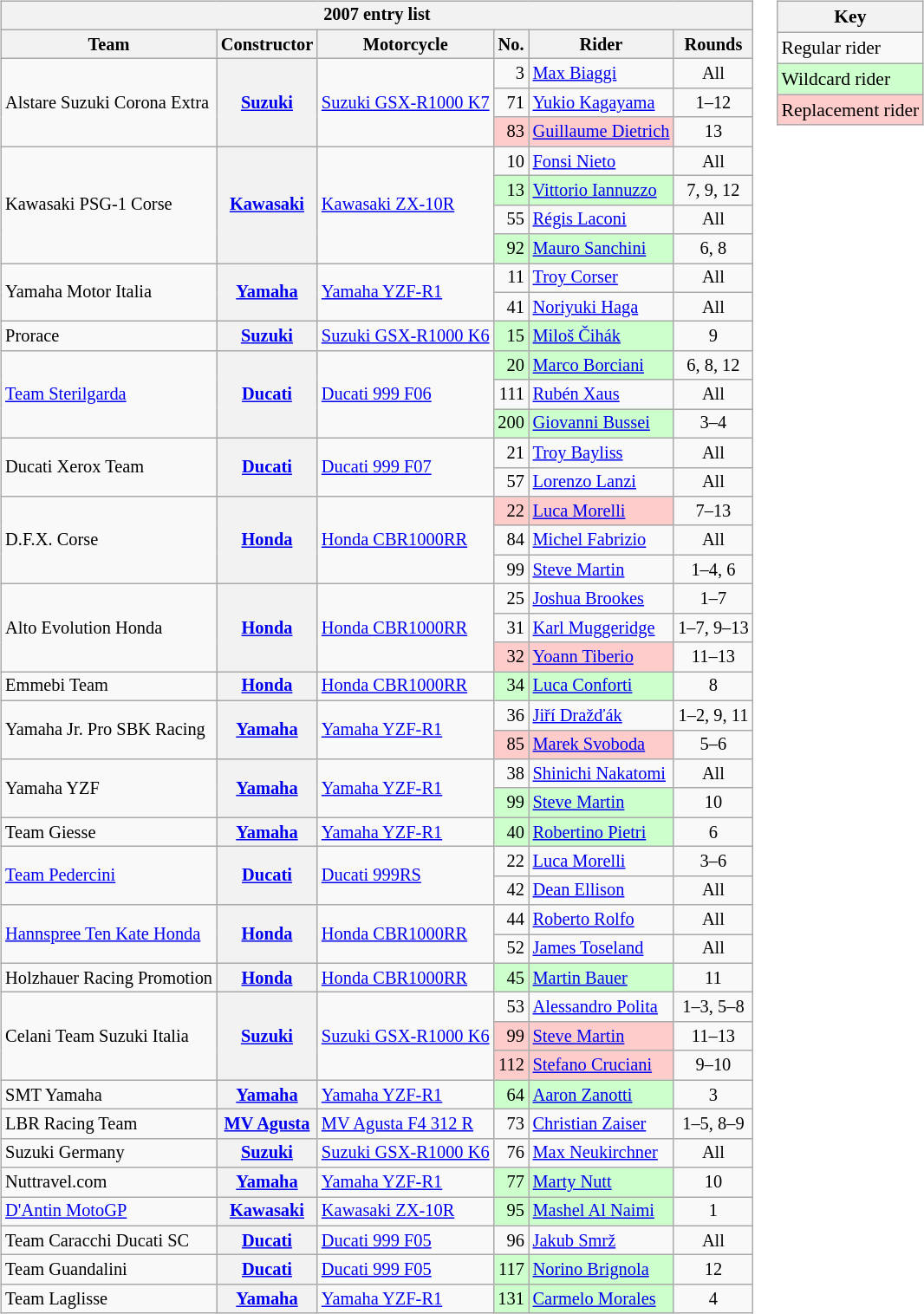<table>
<tr>
<td><br><table class="wikitable" style="font-size: 85%; text-align: left">
<tr>
<th colspan=8>2007 entry list</th>
</tr>
<tr>
<th>Team</th>
<th>Constructor</th>
<th>Motorcycle</th>
<th>No.</th>
<th>Rider</th>
<th>Rounds</th>
</tr>
<tr>
<td rowspan=3>Alstare Suzuki Corona Extra</td>
<th rowspan=3><a href='#'>Suzuki</a></th>
<td rowspan=3><a href='#'>Suzuki GSX-R1000 K7</a></td>
<td align="right">3</td>
<td> <a href='#'>Max Biaggi</a></td>
<td style="text-align:center;">All</td>
</tr>
<tr>
<td align="right">71</td>
<td> <a href='#'>Yukio Kagayama</a></td>
<td style="text-align:center;">1–12</td>
</tr>
<tr>
<td style="background:#fcc; text-align:right;">83</td>
<td style="background:#fcc;"> <a href='#'>Guillaume Dietrich</a></td>
<td style="text-align:center;">13</td>
</tr>
<tr>
<td rowspan=4>Kawasaki PSG-1 Corse</td>
<th rowspan=4><a href='#'>Kawasaki</a></th>
<td rowspan=4><a href='#'>Kawasaki ZX-10R</a></td>
<td align="right">10</td>
<td> <a href='#'>Fonsi Nieto</a></td>
<td style="text-align:center;">All</td>
</tr>
<tr>
<td style="text-align:right; background:#cfc;">13</td>
<td style="background:#cfc;"> <a href='#'>Vittorio Iannuzzo</a></td>
<td style="text-align:center;">7, 9, 12</td>
</tr>
<tr>
<td align="right">55</td>
<td> <a href='#'>Régis Laconi</a></td>
<td style="text-align:center;">All</td>
</tr>
<tr>
<td style="text-align:right; background:#cfc;">92</td>
<td style="background:#cfc;"> <a href='#'>Mauro Sanchini</a></td>
<td style="text-align:center;">6, 8</td>
</tr>
<tr>
<td rowspan=2>Yamaha Motor Italia</td>
<th rowspan=2><a href='#'>Yamaha</a></th>
<td rowspan=2><a href='#'>Yamaha YZF-R1</a></td>
<td align="right">11</td>
<td> <a href='#'>Troy Corser</a></td>
<td style="text-align:center;">All</td>
</tr>
<tr>
<td align="right">41</td>
<td> <a href='#'>Noriyuki Haga</a></td>
<td style="text-align:center;">All</td>
</tr>
<tr>
<td>Prorace</td>
<th><a href='#'>Suzuki</a></th>
<td><a href='#'>Suzuki GSX-R1000 K6</a></td>
<td style="text-align:right; background:#cfc;">15</td>
<td style="background:#cfc;"> <a href='#'>Miloš Čihák</a></td>
<td style="text-align:center;">9</td>
</tr>
<tr>
<td rowspan=3><a href='#'>Team Sterilgarda</a></td>
<th rowspan=3><a href='#'>Ducati</a></th>
<td rowspan=3><a href='#'>Ducati 999 F06</a></td>
<td style="text-align:right; background:#cfc;">20</td>
<td style="background:#cfc;"> <a href='#'>Marco Borciani</a></td>
<td style="text-align:center;">6, 8, 12</td>
</tr>
<tr>
<td align="right">111</td>
<td> <a href='#'>Rubén Xaus</a></td>
<td style="text-align:center;">All</td>
</tr>
<tr>
<td style="background:#cfc; text-align:right;">200</td>
<td style="background:#cfc;"> <a href='#'>Giovanni Bussei</a></td>
<td style="text-align:center;">3–4</td>
</tr>
<tr>
<td rowspan=2>Ducati Xerox Team</td>
<th rowspan=2><a href='#'>Ducati</a></th>
<td rowspan=2><a href='#'>Ducati 999 F07</a></td>
<td align="right">21</td>
<td> <a href='#'>Troy Bayliss</a></td>
<td style="text-align:center;">All</td>
</tr>
<tr>
<td align="right">57</td>
<td> <a href='#'>Lorenzo Lanzi</a></td>
<td style="text-align:center;">All</td>
</tr>
<tr>
<td rowspan=3>D.F.X. Corse</td>
<th rowspan=3><a href='#'>Honda</a></th>
<td rowspan=3><a href='#'>Honda CBR1000RR</a></td>
<td style="background:#fcc; text-align:right;">22</td>
<td style="background:#fcc;"> <a href='#'>Luca Morelli</a></td>
<td style="text-align:center;">7–13</td>
</tr>
<tr>
<td align="right">84</td>
<td> <a href='#'>Michel Fabrizio</a></td>
<td style="text-align:center;">All</td>
</tr>
<tr>
<td align="right">99</td>
<td> <a href='#'>Steve Martin</a></td>
<td style="text-align:center;">1–4, 6</td>
</tr>
<tr>
<td rowspan=3>Alto Evolution Honda</td>
<th rowspan=3><a href='#'>Honda</a></th>
<td rowspan=3><a href='#'>Honda CBR1000RR</a></td>
<td align="right">25</td>
<td> <a href='#'>Joshua Brookes</a></td>
<td style="text-align:center;">1–7</td>
</tr>
<tr>
<td align="right">31</td>
<td> <a href='#'>Karl Muggeridge</a></td>
<td style="text-align:center;">1–7, 9–13</td>
</tr>
<tr>
<td style="background:#fcc; text-align:right;">32</td>
<td style="background:#fcc;"> <a href='#'>Yoann Tiberio</a></td>
<td style="text-align:center;">11–13</td>
</tr>
<tr>
<td>Emmebi Team</td>
<th><a href='#'>Honda</a></th>
<td><a href='#'>Honda CBR1000RR</a></td>
<td style="text-align:right; background:#cfc;">34</td>
<td style="background:#cfc;"> <a href='#'>Luca Conforti</a></td>
<td style="text-align:center;">8</td>
</tr>
<tr>
<td rowspan=2>Yamaha Jr. Pro SBK Racing</td>
<th rowspan=2><a href='#'>Yamaha</a></th>
<td rowspan=2><a href='#'>Yamaha YZF-R1</a></td>
<td align="right">36</td>
<td> <a href='#'>Jiří Dražďák</a></td>
<td style="text-align:center;">1–2, 9, 11</td>
</tr>
<tr>
<td style="background:#fcc; text-align:right;">85</td>
<td style="background:#fcc;"> <a href='#'>Marek Svoboda</a></td>
<td style="text-align:center;">5–6</td>
</tr>
<tr>
<td rowspan=2>Yamaha YZF</td>
<th rowspan=2><a href='#'>Yamaha</a></th>
<td rowspan=2><a href='#'>Yamaha YZF-R1</a></td>
<td align="right">38</td>
<td> <a href='#'>Shinichi Nakatomi</a></td>
<td style="text-align:center;">All</td>
</tr>
<tr>
<td style="text-align:right; background:#cfc;">99</td>
<td style="background:#cfc;"> <a href='#'>Steve Martin</a></td>
<td style="text-align:center;">10</td>
</tr>
<tr>
<td>Team Giesse</td>
<th><a href='#'>Yamaha</a></th>
<td><a href='#'>Yamaha YZF-R1</a></td>
<td style="text-align:right; background:#cfc;">40</td>
<td style="background:#cfc;"> <a href='#'>Robertino Pietri</a></td>
<td style="text-align:center;">6</td>
</tr>
<tr>
<td rowspan=2><a href='#'>Team Pedercini</a></td>
<th rowspan=2><a href='#'>Ducati</a></th>
<td rowspan=2><a href='#'>Ducati 999RS</a></td>
<td align="right">22</td>
<td> <a href='#'>Luca Morelli</a></td>
<td style="text-align:center;">3–6</td>
</tr>
<tr>
<td align="right">42</td>
<td> <a href='#'>Dean Ellison</a></td>
<td style="text-align:center;">All</td>
</tr>
<tr>
<td rowspan=2><a href='#'>Hannspree Ten Kate Honda</a></td>
<th rowspan=2><a href='#'>Honda</a></th>
<td rowspan=2><a href='#'>Honda CBR1000RR</a></td>
<td align="right">44</td>
<td> <a href='#'>Roberto Rolfo</a></td>
<td style="text-align:center;">All</td>
</tr>
<tr>
<td align="right">52</td>
<td> <a href='#'>James Toseland</a></td>
<td style="text-align:center;">All</td>
</tr>
<tr>
<td>Holzhauer Racing Promotion</td>
<th><a href='#'>Honda</a></th>
<td><a href='#'>Honda CBR1000RR</a></td>
<td style="text-align:right; background:#cfc;">45</td>
<td style="background:#cfc;"> <a href='#'>Martin Bauer</a></td>
<td style="text-align:center;">11</td>
</tr>
<tr>
<td rowspan=3>Celani Team Suzuki Italia</td>
<th rowspan=3><a href='#'>Suzuki</a></th>
<td rowspan=3><a href='#'>Suzuki GSX-R1000 K6</a></td>
<td align="right">53</td>
<td> <a href='#'>Alessandro Polita</a></td>
<td style="text-align:center;">1–3, 5–8</td>
</tr>
<tr>
<td style="text-align:right; background:#fcc;">99</td>
<td style="background:#fcc;"> <a href='#'>Steve Martin</a></td>
<td style="text-align:center;">11–13</td>
</tr>
<tr>
<td style="background:#fcc; text-align:right;">112</td>
<td style="background:#fcc;"> <a href='#'>Stefano Cruciani</a></td>
<td style="text-align:center;">9–10</td>
</tr>
<tr>
<td>SMT Yamaha</td>
<th><a href='#'>Yamaha</a></th>
<td><a href='#'>Yamaha YZF-R1</a></td>
<td style="text-align:right; background:#cfc;">64</td>
<td style="background:#cfc;"> <a href='#'>Aaron Zanotti</a></td>
<td style="text-align:center;">3</td>
</tr>
<tr>
<td>LBR Racing Team</td>
<th><a href='#'>MV Agusta</a></th>
<td><a href='#'>MV Agusta F4 312 R</a></td>
<td align="right">73</td>
<td> <a href='#'>Christian Zaiser</a></td>
<td style="text-align:center;">1–5, 8–9</td>
</tr>
<tr>
<td>Suzuki Germany</td>
<th><a href='#'>Suzuki</a></th>
<td><a href='#'>Suzuki GSX-R1000 K6</a></td>
<td align="right">76</td>
<td> <a href='#'>Max Neukirchner</a></td>
<td style="text-align:center;">All</td>
</tr>
<tr>
<td>Nuttravel.com</td>
<th><a href='#'>Yamaha</a></th>
<td><a href='#'>Yamaha YZF-R1</a></td>
<td style="text-align:right; background:#cfc;">77</td>
<td style="background:#cfc;"> <a href='#'>Marty Nutt</a></td>
<td style="text-align:center;">10</td>
</tr>
<tr>
<td><a href='#'>D'Antin MotoGP</a></td>
<th><a href='#'>Kawasaki</a></th>
<td><a href='#'>Kawasaki ZX-10R</a></td>
<td style="text-align:right; background:#cfc;">95</td>
<td style="background:#cfc;"> <a href='#'>Mashel Al Naimi</a></td>
<td style="text-align:center;">1</td>
</tr>
<tr>
<td>Team Caracchi Ducati SC</td>
<th><a href='#'>Ducati</a></th>
<td><a href='#'>Ducati 999 F05</a></td>
<td align="right">96</td>
<td> <a href='#'>Jakub Smrž</a></td>
<td style="text-align:center;">All</td>
</tr>
<tr>
<td>Team Guandalini</td>
<th><a href='#'>Ducati</a></th>
<td><a href='#'>Ducati 999 F05</a></td>
<td style="text-align:right; background:#cfc;">117</td>
<td style="background:#cfc;"> <a href='#'>Norino Brignola</a></td>
<td style="text-align:center;">12</td>
</tr>
<tr>
<td>Team Laglisse</td>
<th><a href='#'>Yamaha</a></th>
<td><a href='#'>Yamaha YZF-R1</a></td>
<td style="text-align:right; background:#cfc;">131</td>
<td style="background:#cfc;"> <a href='#'>Carmelo Morales</a></td>
<td style="text-align:center;">4</td>
</tr>
</table>
</td>
<td valign="top"><br><table class="wikitable" style="font-size: 90%;">
<tr>
<th colspan=2>Key</th>
</tr>
<tr>
<td>Regular rider</td>
</tr>
<tr style="background:#cfc;">
<td>Wildcard rider</td>
</tr>
<tr style="background:#fcc;">
<td>Replacement rider</td>
</tr>
</table>
</td>
</tr>
</table>
